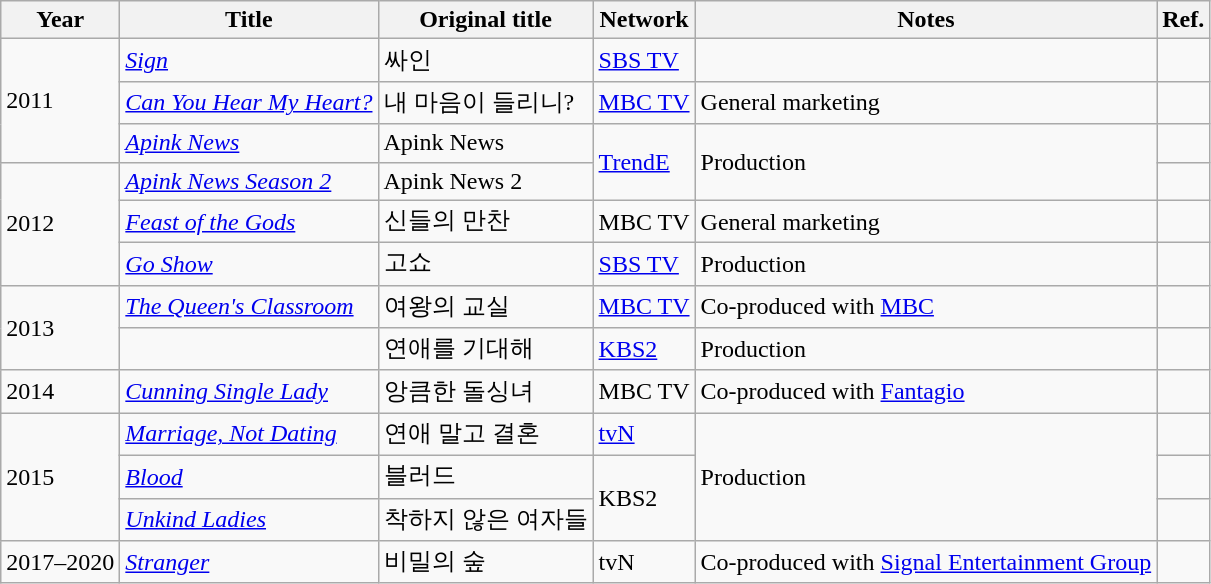<table class="wikitable">
<tr>
<th>Year</th>
<th>Title</th>
<th>Original title</th>
<th>Network</th>
<th>Notes</th>
<th>Ref.</th>
</tr>
<tr>
<td rowspan="3">2011</td>
<td><em><a href='#'>Sign</a></em></td>
<td>싸인</td>
<td><a href='#'>SBS TV</a></td>
<td></td>
<td></td>
</tr>
<tr>
<td><em><a href='#'>Can You Hear My Heart?</a></em></td>
<td>내 마음이 들리니?</td>
<td><a href='#'>MBC TV</a></td>
<td>General marketing</td>
<td></td>
</tr>
<tr>
<td><em><a href='#'>Apink News</a></em></td>
<td>Apink News</td>
<td rowspan="2"><a href='#'>TrendE</a></td>
<td rowspan="2">Production</td>
<td></td>
</tr>
<tr>
<td rowspan="3">2012</td>
<td><em><a href='#'>Apink News Season 2</a></em></td>
<td>Apink News 2</td>
<td></td>
</tr>
<tr>
<td><em><a href='#'>Feast of the Gods</a></em></td>
<td>신들의 만찬</td>
<td>MBC TV</td>
<td>General marketing</td>
<td></td>
</tr>
<tr>
<td><em><a href='#'>Go Show</a></em></td>
<td>고쇼</td>
<td><a href='#'>SBS TV</a></td>
<td>Production</td>
<td></td>
</tr>
<tr>
<td rowspan="2">2013</td>
<td><em><a href='#'>The Queen's Classroom</a></em></td>
<td>여왕의 교실</td>
<td><a href='#'>MBC TV</a></td>
<td>Co-produced with <a href='#'>MBC</a></td>
<td></td>
</tr>
<tr>
<td><em></em></td>
<td>연애를 기대해</td>
<td><a href='#'>KBS2</a></td>
<td>Production</td>
<td></td>
</tr>
<tr>
<td>2014</td>
<td><em><a href='#'>Cunning Single Lady</a></em></td>
<td>앙큼한 돌싱녀</td>
<td>MBC TV</td>
<td>Co-produced with <a href='#'>Fantagio</a></td>
<td></td>
</tr>
<tr>
<td rowspan="3">2015</td>
<td><em><a href='#'>Marriage, Not Dating</a></em></td>
<td>연애 말고 결혼</td>
<td><a href='#'>tvN</a></td>
<td rowspan="3">Production</td>
<td></td>
</tr>
<tr>
<td><em><a href='#'>Blood</a></em></td>
<td>블러드</td>
<td rowspan="2">KBS2</td>
<td></td>
</tr>
<tr>
<td><em><a href='#'>Unkind Ladies</a></em></td>
<td>착하지 않은 여자들</td>
<td></td>
</tr>
<tr>
<td>2017–2020</td>
<td><em><a href='#'>Stranger</a></em></td>
<td>비밀의 숲</td>
<td>tvN</td>
<td>Co-produced with <a href='#'>Signal Entertainment Group</a></td>
<td></td>
</tr>
</table>
